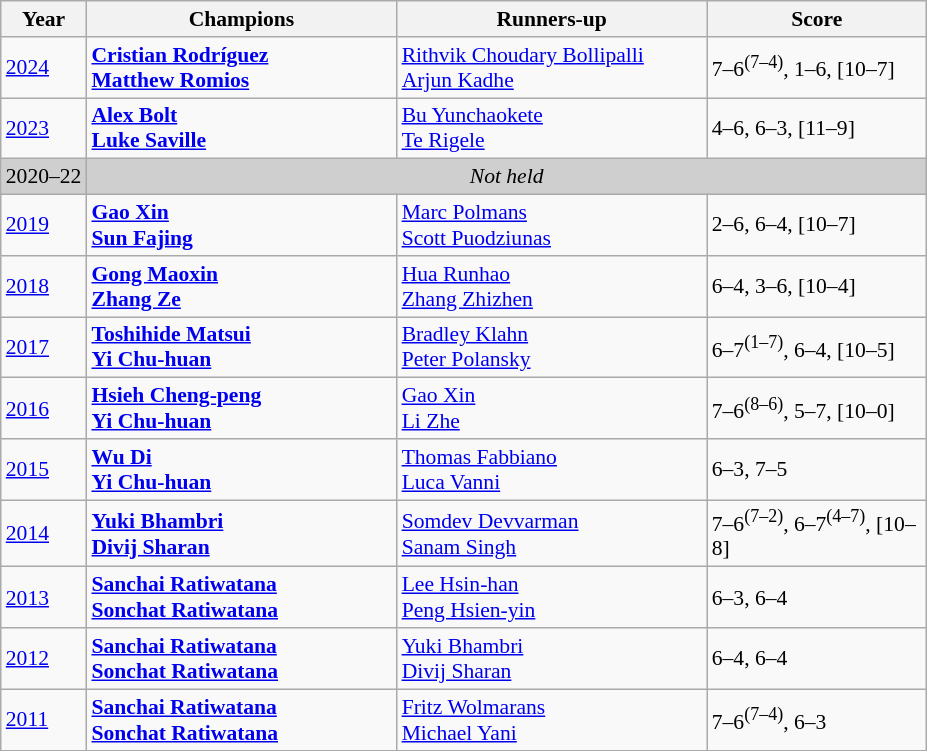<table class="wikitable" style="font-size:90%">
<tr>
<th>Year</th>
<th width="200">Champions</th>
<th width="200">Runners-up</th>
<th width="140">Score</th>
</tr>
<tr>
<td><a href='#'>2024</a></td>
<td> <strong><a href='#'>Cristian Rodríguez</a></strong> <br>  <strong><a href='#'>Matthew Romios</a></strong></td>
<td> <a href='#'>Rithvik Choudary Bollipalli</a> <br>  <a href='#'>Arjun Kadhe</a></td>
<td>7–6<sup>(7–4)</sup>, 1–6, [10–7]</td>
</tr>
<tr>
<td><a href='#'>2023</a></td>
<td> <strong><a href='#'>Alex Bolt</a></strong> <br>  <strong><a href='#'>Luke Saville</a></strong></td>
<td> <a href='#'>Bu Yunchaokete</a> <br>  <a href='#'>Te Rigele</a></td>
<td>4–6, 6–3, [11–9]</td>
</tr>
<tr>
<td style="background:#cfcfcf">2020–22</td>
<td colspan=3 align=center style="background:#cfcfcf"><em>Not held</em></td>
</tr>
<tr>
<td><a href='#'>2019</a></td>
<td> <strong><a href='#'>Gao Xin</a></strong> <br>  <strong><a href='#'>Sun Fajing</a></strong></td>
<td> <a href='#'>Marc Polmans</a> <br>  <a href='#'>Scott Puodziunas</a></td>
<td>2–6, 6–4, [10–7]</td>
</tr>
<tr>
<td><a href='#'>2018</a></td>
<td> <strong><a href='#'>Gong Maoxin</a></strong> <br>  <strong><a href='#'>Zhang Ze</a></strong></td>
<td> <a href='#'>Hua Runhao</a> <br>  <a href='#'>Zhang Zhizhen</a></td>
<td>6–4, 3–6, [10–4]</td>
</tr>
<tr>
<td><a href='#'>2017</a></td>
<td> <strong><a href='#'>Toshihide Matsui</a></strong> <br>  <strong><a href='#'>Yi Chu-huan</a></strong></td>
<td> <a href='#'>Bradley Klahn</a> <br>  <a href='#'>Peter Polansky</a></td>
<td>6–7<sup>(1–7)</sup>, 6–4, [10–5]</td>
</tr>
<tr>
<td><a href='#'>2016</a></td>
<td> <strong><a href='#'>Hsieh Cheng-peng</a></strong> <br>  <strong><a href='#'>Yi Chu-huan</a></strong></td>
<td> <a href='#'>Gao Xin</a> <br>  <a href='#'>Li Zhe</a></td>
<td>7–6<sup>(8–6)</sup>, 5–7, [10–0]</td>
</tr>
<tr>
<td><a href='#'>2015</a></td>
<td> <strong><a href='#'>Wu Di</a></strong> <br>  <strong><a href='#'>Yi Chu-huan</a></strong></td>
<td> <a href='#'>Thomas Fabbiano</a> <br>  <a href='#'>Luca Vanni</a></td>
<td>6–3, 7–5</td>
</tr>
<tr>
<td><a href='#'>2014</a></td>
<td> <strong><a href='#'>Yuki Bhambri</a></strong> <br>  <strong><a href='#'>Divij Sharan</a></strong></td>
<td> <a href='#'>Somdev Devvarman</a> <br>  <a href='#'>Sanam Singh</a></td>
<td>7–6<sup>(7–2)</sup>, 6–7<sup>(4–7)</sup>, [10–8]</td>
</tr>
<tr>
<td><a href='#'>2013</a></td>
<td> <strong><a href='#'>Sanchai Ratiwatana</a></strong> <br>  <strong><a href='#'>Sonchat Ratiwatana</a></strong></td>
<td> <a href='#'>Lee Hsin-han</a> <br>  <a href='#'>Peng Hsien-yin</a></td>
<td>6–3, 6–4</td>
</tr>
<tr>
<td><a href='#'>2012</a></td>
<td> <strong><a href='#'>Sanchai Ratiwatana</a></strong> <br>  <strong><a href='#'>Sonchat Ratiwatana</a></strong></td>
<td> <a href='#'>Yuki Bhambri</a> <br>  <a href='#'>Divij Sharan</a></td>
<td>6–4, 6–4</td>
</tr>
<tr>
<td><a href='#'>2011</a></td>
<td> <strong><a href='#'>Sanchai Ratiwatana</a></strong> <br>  <strong><a href='#'>Sonchat Ratiwatana</a></strong></td>
<td> <a href='#'>Fritz Wolmarans</a> <br>  <a href='#'>Michael Yani</a></td>
<td>7–6<sup>(7–4)</sup>, 6–3</td>
</tr>
</table>
